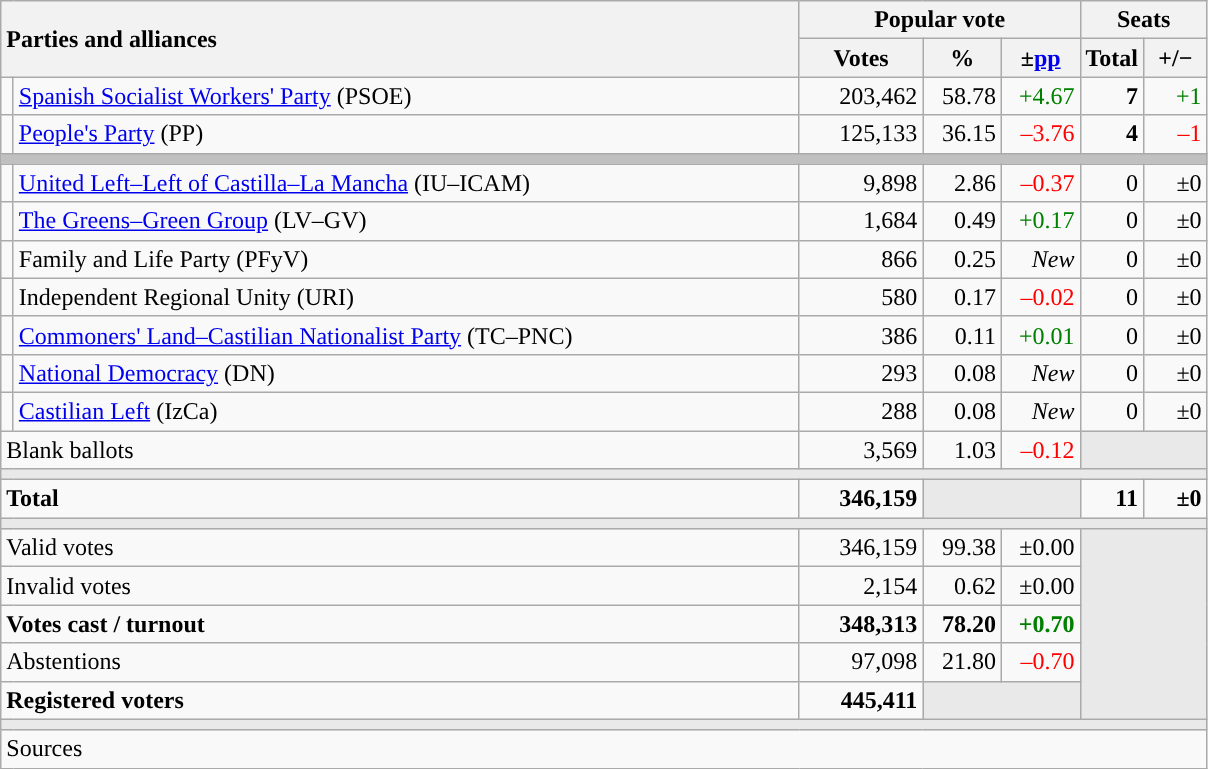<table class="wikitable" style="text-align:right;">
<tr>
<th style="text-align:left;" rowspan="2" colspan="2" width="525">Parties and alliances</th>
<th colspan="3">Popular vote</th>
<th colspan="2">Seats</th>
</tr>
<tr>
<th width="75">Votes</th>
<th width="45">%</th>
<th width="45">±<a href='#'>pp</a></th>
<th width="35">Total</th>
<th width="35">+/−</th>
</tr>
<tr>
<td width="1" style="color:inherit;background:"></td>
<td align="left"><a href='#'>Spanish Socialist Workers' Party</a> (PSOE)</td>
<td>203,462</td>
<td>58.78</td>
<td style="color:green;">+4.67</td>
<td><strong>7</strong></td>
<td style="color:green;">+1</td>
</tr>
<tr>
<td style="color:inherit;background:"></td>
<td align="left"><a href='#'>People's Party</a> (PP)</td>
<td>125,133</td>
<td>36.15</td>
<td style="color:red;">–3.76</td>
<td><strong>4</strong></td>
<td style="color:red;">–1</td>
</tr>
<tr>
<td colspan="7" bgcolor="#C0C0C0"></td>
</tr>
<tr>
<td style="color:inherit;background:"></td>
<td align="left"><a href='#'>United Left–Left of Castilla–La Mancha</a> (IU–ICAM)</td>
<td>9,898</td>
<td>2.86</td>
<td style="color:red;">–0.37</td>
<td>0</td>
<td>±0</td>
</tr>
<tr>
<td style="color:inherit;background:"></td>
<td align="left"><a href='#'>The Greens–Green Group</a> (LV–GV)</td>
<td>1,684</td>
<td>0.49</td>
<td style="color:green;">+0.17</td>
<td>0</td>
<td>±0</td>
</tr>
<tr>
<td style="color:inherit;background:"></td>
<td align="left">Family and Life Party (PFyV)</td>
<td>866</td>
<td>0.25</td>
<td><em>New</em></td>
<td>0</td>
<td>±0</td>
</tr>
<tr>
<td style="color:inherit;background:"></td>
<td align="left">Independent Regional Unity (URI)</td>
<td>580</td>
<td>0.17</td>
<td style="color:red;">–0.02</td>
<td>0</td>
<td>±0</td>
</tr>
<tr>
<td style="color:inherit;background:"></td>
<td align="left"><a href='#'>Commoners' Land–Castilian Nationalist Party</a> (TC–PNC)</td>
<td>386</td>
<td>0.11</td>
<td style="color:green;">+0.01</td>
<td>0</td>
<td>±0</td>
</tr>
<tr>
<td style="color:inherit;background:"></td>
<td align="left"><a href='#'>National Democracy</a> (DN)</td>
<td>293</td>
<td>0.08</td>
<td><em>New</em></td>
<td>0</td>
<td>±0</td>
</tr>
<tr>
<td style="color:inherit;background:"></td>
<td align="left"><a href='#'>Castilian Left</a> (IzCa)</td>
<td>288</td>
<td>0.08</td>
<td><em>New</em></td>
<td>0</td>
<td>±0</td>
</tr>
<tr>
<td align="left" colspan="2">Blank ballots</td>
<td>3,569</td>
<td>1.03</td>
<td style="color:red;">–0.12</td>
<td bgcolor="#E9E9E9" colspan="2"></td>
</tr>
<tr>
<td colspan="7" bgcolor="#E9E9E9"></td>
</tr>
<tr style="font-weight:bold;">
<td align="left" colspan="2">Total</td>
<td>346,159</td>
<td bgcolor="#E9E9E9" colspan="2"></td>
<td>11</td>
<td>±0</td>
</tr>
<tr>
<td colspan="7" bgcolor="#E9E9E9"></td>
</tr>
<tr>
<td align="left" colspan="2">Valid votes</td>
<td>346,159</td>
<td>99.38</td>
<td>±0.00</td>
<td bgcolor="#E9E9E9" colspan="2" rowspan="5"></td>
</tr>
<tr>
<td align="left" colspan="2">Invalid votes</td>
<td>2,154</td>
<td>0.62</td>
<td>±0.00</td>
</tr>
<tr style="font-weight:bold;">
<td align="left" colspan="2">Votes cast / turnout</td>
<td>348,313</td>
<td>78.20</td>
<td style="color:green;">+0.70</td>
</tr>
<tr>
<td align="left" colspan="2">Abstentions</td>
<td>97,098</td>
<td>21.80</td>
<td style="color:red;">–0.70</td>
</tr>
<tr style="font-weight:bold;">
<td align="left" colspan="2">Registered voters</td>
<td>445,411</td>
<td bgcolor="#E9E9E9" colspan="2"></td>
</tr>
<tr>
<td colspan="7" bgcolor="#E9E9E9"></td>
</tr>
<tr>
<td align="left" colspan="7">Sources</td>
</tr>
</table>
